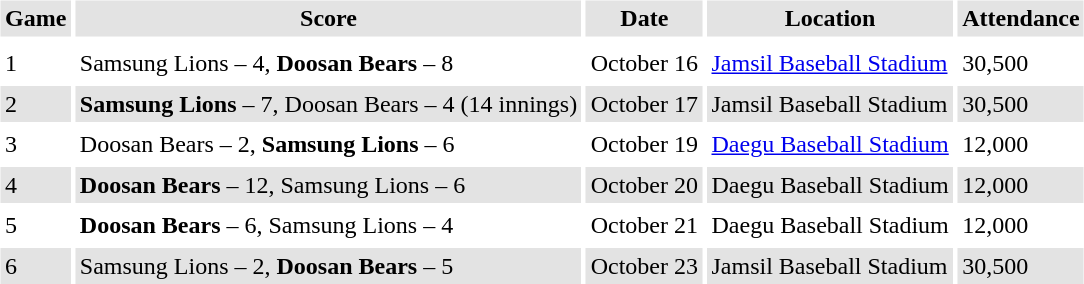<table border="0" cellspacing="3" cellpadding="3">
<tr style="background: #e3e3e3;">
<th>Game</th>
<th>Score</th>
<th>Date</th>
<th>Location</th>
<th>Attendance</th>
</tr>
<tr style="background: #e3e3e3;">
</tr>
<tr>
<td>1</td>
<td>Samsung Lions – 4, <strong>Doosan Bears</strong> – 8</td>
<td>October 16</td>
<td><a href='#'>Jamsil Baseball Stadium</a></td>
<td>30,500</td>
</tr>
<tr style="background: #e3e3e3;">
<td>2</td>
<td><strong>Samsung Lions</strong> – 7, Doosan Bears – 4 (14 innings)</td>
<td>October 17</td>
<td>Jamsil Baseball Stadium</td>
<td>30,500</td>
</tr>
<tr>
<td>3</td>
<td>Doosan Bears – 2, <strong>Samsung Lions</strong> – 6</td>
<td>October 19</td>
<td><a href='#'>Daegu Baseball Stadium</a></td>
<td>12,000</td>
</tr>
<tr style="background: #e3e3e3;">
<td>4</td>
<td><strong>Doosan Bears</strong> – 12, Samsung Lions – 6</td>
<td>October 20</td>
<td>Daegu Baseball Stadium</td>
<td>12,000</td>
</tr>
<tr>
<td>5</td>
<td><strong>Doosan Bears</strong> – 6, Samsung Lions – 4</td>
<td>October 21</td>
<td>Daegu Baseball Stadium</td>
<td>12,000</td>
</tr>
<tr style="background: #e3e3e3;">
<td>6</td>
<td>Samsung Lions – 2, <strong>Doosan Bears</strong> – 5</td>
<td>October 23</td>
<td>Jamsil Baseball Stadium</td>
<td>30,500</td>
</tr>
</table>
